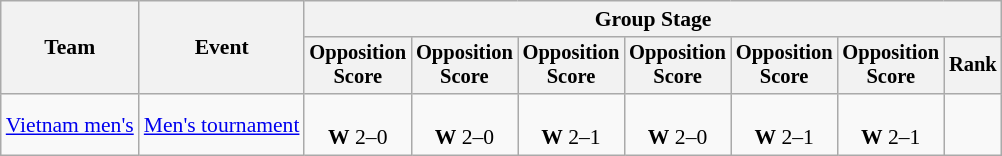<table class="wikitable" style="font-size:90%">
<tr>
<th rowspan=2>Team</th>
<th rowspan=2>Event</th>
<th colspan=7>Group Stage</th>
</tr>
<tr style="font-size:95%">
<th>Opposition<br>Score</th>
<th>Opposition<br>Score</th>
<th>Opposition<br>Score</th>
<th>Opposition<br>Score</th>
<th>Opposition<br>Score</th>
<th>Opposition<br>Score</th>
<th>Rank</th>
</tr>
<tr align=center>
<td align=left><a href='#'>Vietnam men's</a></td>
<td align=left><a href='#'>Men's tournament</a></td>
<td><br><strong>W</strong> 2–0</td>
<td><br><strong>W</strong> 2–0</td>
<td><br><strong>W</strong> 2–1</td>
<td><br><strong>W</strong> 2–0</td>
<td><br><strong>W</strong> 2–1</td>
<td><br><strong>W</strong> 2–1</td>
<td></td>
</tr>
</table>
